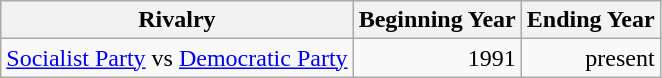<table class="wikitable sortable">
<tr>
<th>Rivalry</th>
<th>Beginning Year</th>
<th>Ending Year</th>
</tr>
<tr>
<td><a href='#'>Socialist Party</a> vs <a href='#'>Democratic Party</a></td>
<td style="text-align:right;">1991</td>
<td style="text-align:right;">present</td>
</tr>
</table>
